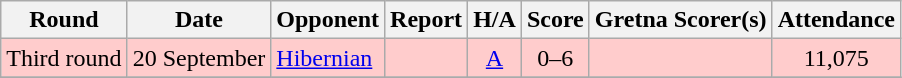<table class="wikitable" style="text-align:center">
<tr>
<th>Round</th>
<th>Date</th>
<th>Opponent</th>
<th>Report</th>
<th>H/A</th>
<th>Score</th>
<th>Gretna Scorer(s)</th>
<th>Attendance</th>
</tr>
<tr bgcolor=#FFCCCC>
<td>Third round</td>
<td align=left>20 September</td>
<td align=left><a href='#'>Hibernian</a></td>
<td></td>
<td><a href='#'>A</a></td>
<td>0–6</td>
<td align=left></td>
<td>11,075</td>
</tr>
<tr>
</tr>
</table>
